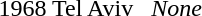<table>
<tr>
<td>1968 Tel Aviv <br></td>
<td></td>
<td></td>
<td><em>None</em></td>
</tr>
</table>
